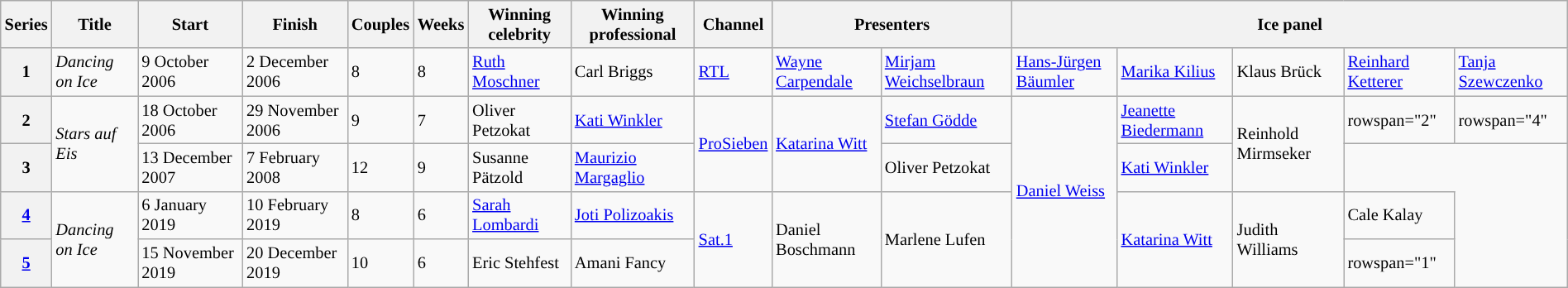<table class="wikitable" style="font-size:85%; width:100%;">
<tr>
<th scope="col">Series</th>
<th scope="col">Title</th>
<th scope="col">Start</th>
<th scope="col">Finish</th>
<th scope="col">Couples</th>
<th scope="col">Weeks</th>
<th scope="col">Winning celebrity</th>
<th scope="col!">Winning professional</th>
<th scope="col">Channel</th>
<th scope="col" colspan="2">Presenters</th>
<th scope="col" colspan="5">Ice panel</th>
</tr>
<tr>
<th scope="row">1</th>
<td><em>Dancing on Ice</em></td>
<td>9 October 2006</td>
<td>2 December 2006</td>
<td>8</td>
<td>8</td>
<td><a href='#'>Ruth Moschner</a></td>
<td>Carl Briggs</td>
<td><a href='#'>RTL</a></td>
<td><a href='#'>Wayne Carpendale</a></td>
<td><a href='#'>Mirjam Weichselbraun</a></td>
<td><a href='#'>Hans-Jürgen Bäumler</a></td>
<td><a href='#'>Marika Kilius</a></td>
<td>Klaus Brück</td>
<td><a href='#'>Reinhard Ketterer</a></td>
<td><a href='#'>Tanja Szewczenko</a></td>
</tr>
<tr>
<th scope="row">2</th>
<td rowspan="2"><em>Stars auf Eis</em></td>
<td>18 October 2006</td>
<td>29 November 2006</td>
<td>9</td>
<td>7</td>
<td>Oliver Petzokat</td>
<td><a href='#'>Kati Winkler</a></td>
<td rowspan="2"><a href='#'>ProSieben</a></td>
<td rowspan="2"><a href='#'>Katarina Witt</a></td>
<td><a href='#'>Stefan Gödde</a></td>
<td rowspan="4"><a href='#'>Daniel Weiss</a></td>
<td><a href='#'>Jeanette Biedermann</a></td>
<td rowspan="2">Reinhold Mirmseker</td>
<td>rowspan="2" </td>
<td>rowspan="4" </td>
</tr>
<tr>
<th scope="row">3</th>
<td>13 December 2007</td>
<td>7 February 2008</td>
<td>12</td>
<td>9</td>
<td>Susanne Pätzold</td>
<td><a href='#'>Maurizio Margaglio</a></td>
<td>Oliver Petzokat</td>
<td><a href='#'>Kati Winkler</a></td>
</tr>
<tr>
<th scope="col"><a href='#'>4</a></th>
<td rowspan="2"><em>Dancing on Ice</em></td>
<td>6 January 2019</td>
<td>10 February 2019</td>
<td>8</td>
<td>6</td>
<td><a href='#'>Sarah Lombardi</a></td>
<td><a href='#'>Joti Polizoakis</a></td>
<td rowspan="2"><a href='#'>Sat.1</a></td>
<td rowspan="2">Daniel Boschmann</td>
<td rowspan="2">Marlene Lufen</td>
<td rowspan="2"><a href='#'>Katarina Witt</a></td>
<td rowspan="2">Judith Williams</td>
<td>Cale Kalay</td>
</tr>
<tr>
<th scope="col"><a href='#'>5</a></th>
<td>15 November 2019</td>
<td>20 December 2019</td>
<td>10</td>
<td>6</td>
<td>Eric Stehfest</td>
<td>Amani Fancy</td>
<td>rowspan="1" </td>
</tr>
</table>
